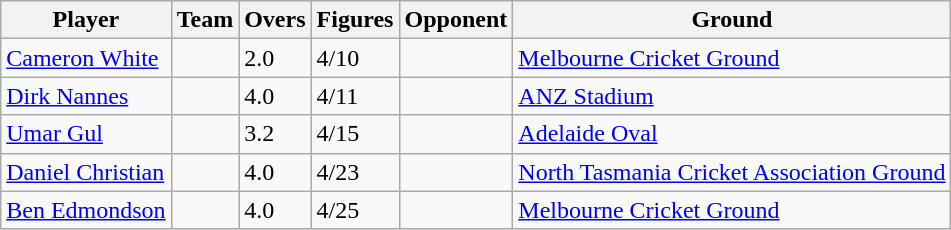<table class="wikitable">
<tr>
<th>Player</th>
<th>Team</th>
<th>Overs</th>
<th>Figures</th>
<th>Opponent</th>
<th>Ground</th>
</tr>
<tr>
<td><a href='#'>Cameron White</a></td>
<td></td>
<td>2.0</td>
<td>4/10</td>
<td></td>
<td><a href='#'>Melbourne Cricket Ground</a></td>
</tr>
<tr>
<td><a href='#'>Dirk Nannes</a></td>
<td></td>
<td>4.0</td>
<td>4/11</td>
<td></td>
<td><a href='#'>ANZ Stadium</a></td>
</tr>
<tr>
<td><a href='#'>Umar Gul</a></td>
<td></td>
<td>3.2</td>
<td>4/15</td>
<td></td>
<td><a href='#'>Adelaide Oval</a></td>
</tr>
<tr>
<td><a href='#'>Daniel Christian</a></td>
<td></td>
<td>4.0</td>
<td>4/23</td>
<td></td>
<td><a href='#'>North Tasmania Cricket Association Ground</a></td>
</tr>
<tr>
<td><a href='#'>Ben Edmondson</a></td>
<td></td>
<td>4.0</td>
<td>4/25</td>
<td></td>
<td><a href='#'>Melbourne Cricket Ground</a></td>
</tr>
</table>
